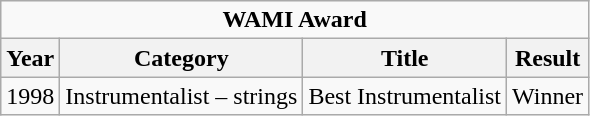<table class="wikitable" border="1">
<tr>
<td colspan=5 align=center><strong>WAMI Award</strong></td>
</tr>
<tr>
<th>Year</th>
<th>Category</th>
<th>Title</th>
<th>Result</th>
</tr>
<tr style="text-align:center;">
<td>1998</td>
<td>Instrumentalist – strings</td>
<td>Best Instrumentalist</td>
<td>Winner</td>
</tr>
</table>
